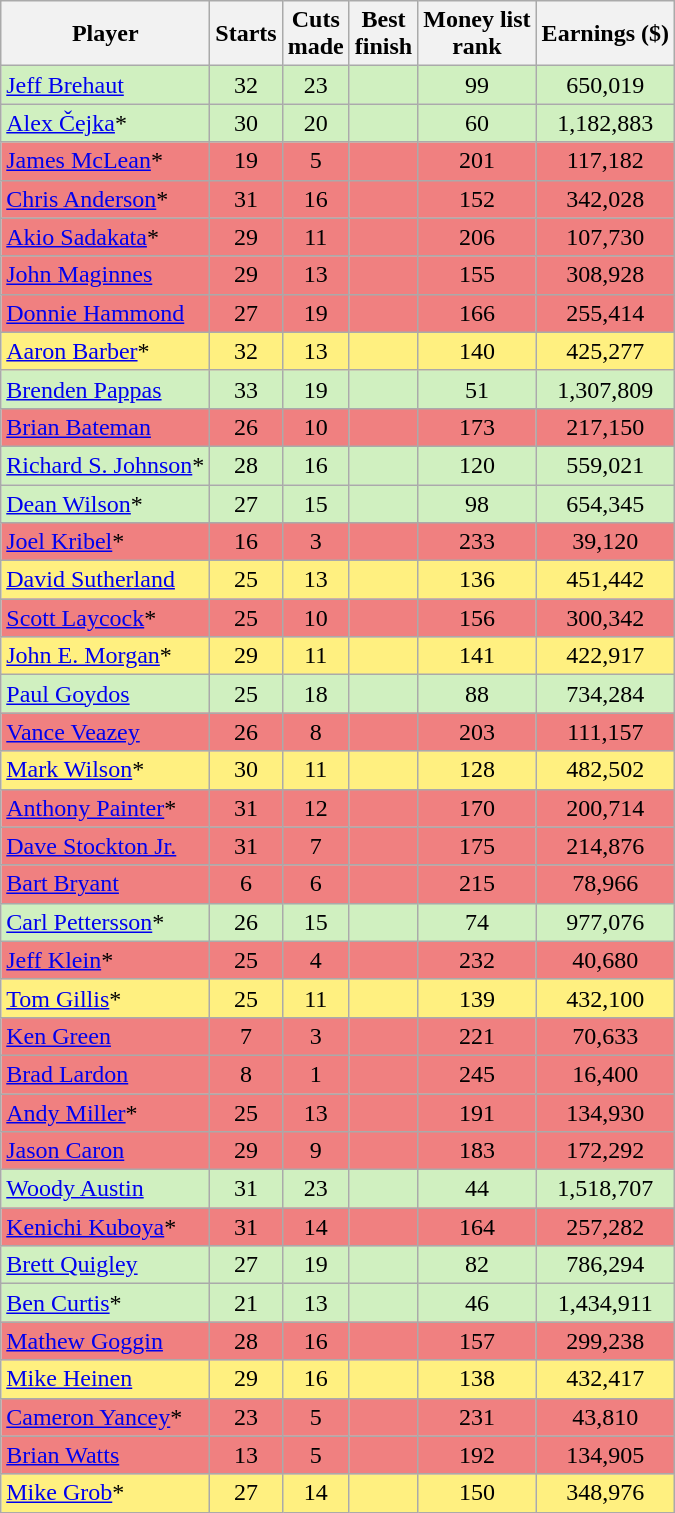<table class=" sortable wikitable" style="text-align:center">
<tr>
<th>Player</th>
<th>Starts</th>
<th>Cuts<br>made</th>
<th>Best<br>finish</th>
<th>Money list<br>rank</th>
<th>Earnings ($)</th>
</tr>
<tr style="background:#D0F0C0;">
<td align=left> <a href='#'>Jeff Brehaut</a></td>
<td>32</td>
<td>23</td>
<td></td>
<td>99</td>
<td>650,019</td>
</tr>
<tr style="background:#D0F0C0;">
<td align=left> <a href='#'>Alex Čejka</a>*</td>
<td>30</td>
<td>20</td>
<td></td>
<td>60</td>
<td>1,182,883</td>
</tr>
<tr style="background:#F08080;">
<td align=left> <a href='#'>James McLean</a>*</td>
<td>19</td>
<td>5</td>
<td></td>
<td>201</td>
<td>117,182</td>
</tr>
<tr style="background:#F08080;">
<td align=left> <a href='#'>Chris Anderson</a>*</td>
<td>31</td>
<td>16</td>
<td></td>
<td>152</td>
<td>342,028</td>
</tr>
<tr style="background:#F08080;">
<td align=left> <a href='#'>Akio Sadakata</a>*</td>
<td>29</td>
<td>11</td>
<td></td>
<td>206</td>
<td>107,730</td>
</tr>
<tr style="background:#F08080;">
<td align=left> <a href='#'>John Maginnes</a></td>
<td>29</td>
<td>13</td>
<td></td>
<td>155</td>
<td>308,928</td>
</tr>
<tr style="background:#F08080;">
<td align=left> <a href='#'>Donnie Hammond</a></td>
<td>27</td>
<td>19</td>
<td></td>
<td>166</td>
<td>255,414</td>
</tr>
<tr style="background:#FFF080;">
<td align=left> <a href='#'>Aaron Barber</a>*</td>
<td>32</td>
<td>13</td>
<td></td>
<td>140</td>
<td>425,277</td>
</tr>
<tr style="background:#D0F0C0;">
<td align=left> <a href='#'>Brenden Pappas</a></td>
<td>33</td>
<td>19</td>
<td></td>
<td>51</td>
<td>1,307,809</td>
</tr>
<tr style="background:#F08080;">
<td align=left> <a href='#'>Brian Bateman</a></td>
<td>26</td>
<td>10</td>
<td></td>
<td>173</td>
<td>217,150</td>
</tr>
<tr style="background:#D0F0C0;">
<td align=left> <a href='#'>Richard S. Johnson</a>*</td>
<td>28</td>
<td>16</td>
<td></td>
<td>120</td>
<td>559,021</td>
</tr>
<tr style="background:#D0F0C0;">
<td align=left> <a href='#'>Dean Wilson</a>*</td>
<td>27</td>
<td>15</td>
<td></td>
<td>98</td>
<td>654,345</td>
</tr>
<tr style="background:#F08080;">
<td align=left> <a href='#'>Joel Kribel</a>*</td>
<td>16</td>
<td>3</td>
<td></td>
<td>233</td>
<td>39,120</td>
</tr>
<tr style="background:#FFF080;">
<td align=left> <a href='#'>David Sutherland</a></td>
<td>25</td>
<td>13</td>
<td></td>
<td>136</td>
<td>451,442</td>
</tr>
<tr style="background:#F08080;">
<td align=left> <a href='#'>Scott Laycock</a>*</td>
<td>25</td>
<td>10</td>
<td></td>
<td>156</td>
<td>300,342</td>
</tr>
<tr style="background:#FFF080;">
<td align=left> <a href='#'>John E. Morgan</a>*</td>
<td>29</td>
<td>11</td>
<td></td>
<td>141</td>
<td>422,917</td>
</tr>
<tr style="background:#D0F0C0;">
<td align=left> <a href='#'>Paul Goydos</a></td>
<td>25</td>
<td>18</td>
<td></td>
<td>88</td>
<td>734,284</td>
</tr>
<tr style="background:#F08080;">
<td align=left> <a href='#'>Vance Veazey</a></td>
<td>26</td>
<td>8</td>
<td></td>
<td>203</td>
<td>111,157</td>
</tr>
<tr style="background:#FFF080;">
<td align=left> <a href='#'>Mark Wilson</a>*</td>
<td>30</td>
<td>11</td>
<td></td>
<td>128</td>
<td>482,502</td>
</tr>
<tr style="background:#F08080;">
<td align=left> <a href='#'>Anthony Painter</a>*</td>
<td>31</td>
<td>12</td>
<td></td>
<td>170</td>
<td>200,714</td>
</tr>
<tr style="background:#F08080;">
<td align=left> <a href='#'>Dave Stockton Jr.</a></td>
<td>31</td>
<td>7</td>
<td></td>
<td>175</td>
<td>214,876</td>
</tr>
<tr style="background:#F08080;">
<td align=left> <a href='#'>Bart Bryant</a></td>
<td>6</td>
<td>6</td>
<td></td>
<td>215</td>
<td>78,966</td>
</tr>
<tr style="background:#D0F0C0;">
<td align=left> <a href='#'>Carl Pettersson</a>*</td>
<td>26</td>
<td>15</td>
<td></td>
<td>74</td>
<td>977,076</td>
</tr>
<tr style="background:#F08080;">
<td align=left> <a href='#'>Jeff Klein</a>*</td>
<td>25</td>
<td>4</td>
<td></td>
<td>232</td>
<td>40,680</td>
</tr>
<tr style="background:#FFF080;">
<td align=left> <a href='#'>Tom Gillis</a>*</td>
<td>25</td>
<td>11</td>
<td></td>
<td>139</td>
<td>432,100</td>
</tr>
<tr style="background:#F08080;">
<td align=left> <a href='#'>Ken Green</a></td>
<td>7</td>
<td>3</td>
<td></td>
<td>221</td>
<td>70,633</td>
</tr>
<tr style="background:#F08080;">
<td align=left> <a href='#'>Brad Lardon</a></td>
<td>8</td>
<td>1</td>
<td></td>
<td>245</td>
<td>16,400</td>
</tr>
<tr style="background:#F08080;">
<td align=left> <a href='#'>Andy Miller</a>*</td>
<td>25</td>
<td>13</td>
<td></td>
<td>191</td>
<td>134,930</td>
</tr>
<tr style="background:#F08080;">
<td align=left> <a href='#'>Jason Caron</a></td>
<td>29</td>
<td>9</td>
<td></td>
<td>183</td>
<td>172,292</td>
</tr>
<tr style="background:#D0F0C0;">
<td align=left> <a href='#'>Woody Austin</a></td>
<td>31</td>
<td>23</td>
<td></td>
<td>44</td>
<td>1,518,707</td>
</tr>
<tr style="background:#F08080;">
<td align=left> <a href='#'>Kenichi Kuboya</a>*</td>
<td>31</td>
<td>14</td>
<td></td>
<td>164</td>
<td>257,282</td>
</tr>
<tr style="background:#D0F0C0;">
<td align=left> <a href='#'>Brett Quigley</a></td>
<td>27</td>
<td>19</td>
<td></td>
<td>82</td>
<td>786,294</td>
</tr>
<tr style="background:#D0F0C0;">
<td align=left> <a href='#'>Ben Curtis</a>*</td>
<td>21</td>
<td>13</td>
<td></td>
<td>46</td>
<td>1,434,911</td>
</tr>
<tr style="background:#F08080;">
<td align=left> <a href='#'>Mathew Goggin</a></td>
<td>28</td>
<td>16</td>
<td></td>
<td>157</td>
<td>299,238</td>
</tr>
<tr style="background:#FFF080;">
<td align=left> <a href='#'>Mike Heinen</a></td>
<td>29</td>
<td>16</td>
<td></td>
<td>138</td>
<td>432,417</td>
</tr>
<tr style="background:#F08080;">
<td align=left> <a href='#'>Cameron Yancey</a>*</td>
<td>23</td>
<td>5</td>
<td></td>
<td>231</td>
<td>43,810</td>
</tr>
<tr style="background:#F08080;">
<td align=left> <a href='#'>Brian Watts</a></td>
<td>13</td>
<td>5</td>
<td></td>
<td>192</td>
<td>134,905</td>
</tr>
<tr style="background:#FFF080;">
<td align=left> <a href='#'>Mike Grob</a>*</td>
<td>27</td>
<td>14</td>
<td></td>
<td>150</td>
<td>348,976</td>
</tr>
</table>
